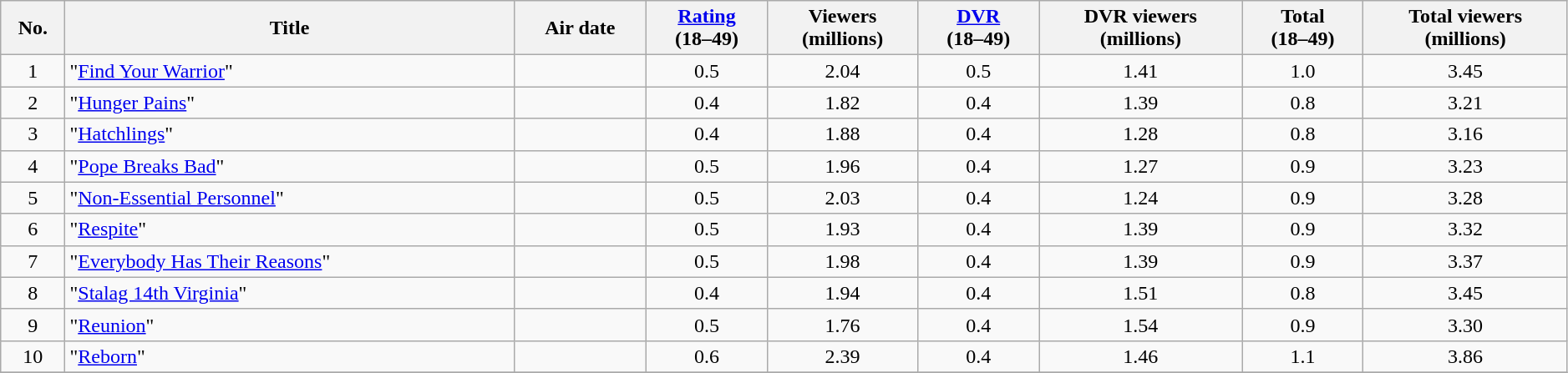<table class="wikitable sortable" style="text-align:center; width:99%">
<tr>
<th>No.</th>
<th>Title</th>
<th>Air date</th>
<th data-sort-type="number"><a href='#'>Rating</a><br>(18–49)</th>
<th data-sort-type="number">Viewers<br>(millions)</th>
<th data-sort-type="number"><a href='#'>DVR</a><br>(18–49)</th>
<th data-sort-type="number">DVR viewers<br>(millions)</th>
<th data-sort-type="number">Total<br>(18–49)</th>
<th data-sort-type="number">Total viewers<br>(millions)</th>
</tr>
<tr>
<td>1</td>
<td style="text-align:left;">"<a href='#'>Find Your Warrior</a>"</td>
<td style="text-align:left;"></td>
<td>0.5</td>
<td>2.04</td>
<td>0.5</td>
<td>1.41</td>
<td>1.0</td>
<td>3.45</td>
</tr>
<tr>
<td>2</td>
<td style="text-align:left;">"<a href='#'>Hunger Pains</a>"</td>
<td style="text-align:left;"></td>
<td>0.4</td>
<td>1.82</td>
<td>0.4</td>
<td>1.39</td>
<td>0.8</td>
<td>3.21</td>
</tr>
<tr>
<td>3</td>
<td style="text-align:left;">"<a href='#'>Hatchlings</a>"</td>
<td style="text-align:left;"></td>
<td>0.4</td>
<td>1.88</td>
<td>0.4</td>
<td>1.28</td>
<td>0.8</td>
<td>3.16</td>
</tr>
<tr>
<td>4</td>
<td style="text-align:left;">"<a href='#'>Pope Breaks Bad</a>"</td>
<td style="text-align:left;"></td>
<td>0.5</td>
<td>1.96</td>
<td>0.4</td>
<td>1.27</td>
<td>0.9</td>
<td>3.23</td>
</tr>
<tr>
<td>5</td>
<td style="text-align:left;">"<a href='#'>Non-Essential Personnel</a>"</td>
<td style="text-align:left;"></td>
<td>0.5</td>
<td>2.03</td>
<td>0.4</td>
<td>1.24</td>
<td>0.9</td>
<td>3.28</td>
</tr>
<tr>
<td>6</td>
<td style="text-align:left;">"<a href='#'>Respite</a>"</td>
<td style="text-align:left;"></td>
<td>0.5</td>
<td>1.93</td>
<td>0.4</td>
<td>1.39</td>
<td>0.9</td>
<td>3.32</td>
</tr>
<tr>
<td>7</td>
<td style="text-align:left;">"<a href='#'>Everybody Has Their Reasons</a>"</td>
<td style="text-align:left;"></td>
<td>0.5</td>
<td>1.98</td>
<td>0.4</td>
<td>1.39</td>
<td>0.9</td>
<td>3.37</td>
</tr>
<tr>
<td>8</td>
<td style="text-align:left;">"<a href='#'>Stalag 14th Virginia</a>"</td>
<td style="text-align:left;"></td>
<td>0.4</td>
<td>1.94</td>
<td>0.4</td>
<td>1.51</td>
<td>0.8</td>
<td>3.45</td>
</tr>
<tr>
<td>9</td>
<td style="text-align:left;">"<a href='#'>Reunion</a>"</td>
<td style="text-align:left;"></td>
<td>0.5</td>
<td>1.76</td>
<td>0.4</td>
<td>1.54</td>
<td>0.9</td>
<td>3.30</td>
</tr>
<tr>
<td>10</td>
<td style="text-align:left;">"<a href='#'>Reborn</a>"</td>
<td style="text-align:left;"></td>
<td>0.6</td>
<td>2.39</td>
<td>0.4</td>
<td>1.46</td>
<td>1.1</td>
<td>3.86</td>
</tr>
<tr>
</tr>
</table>
